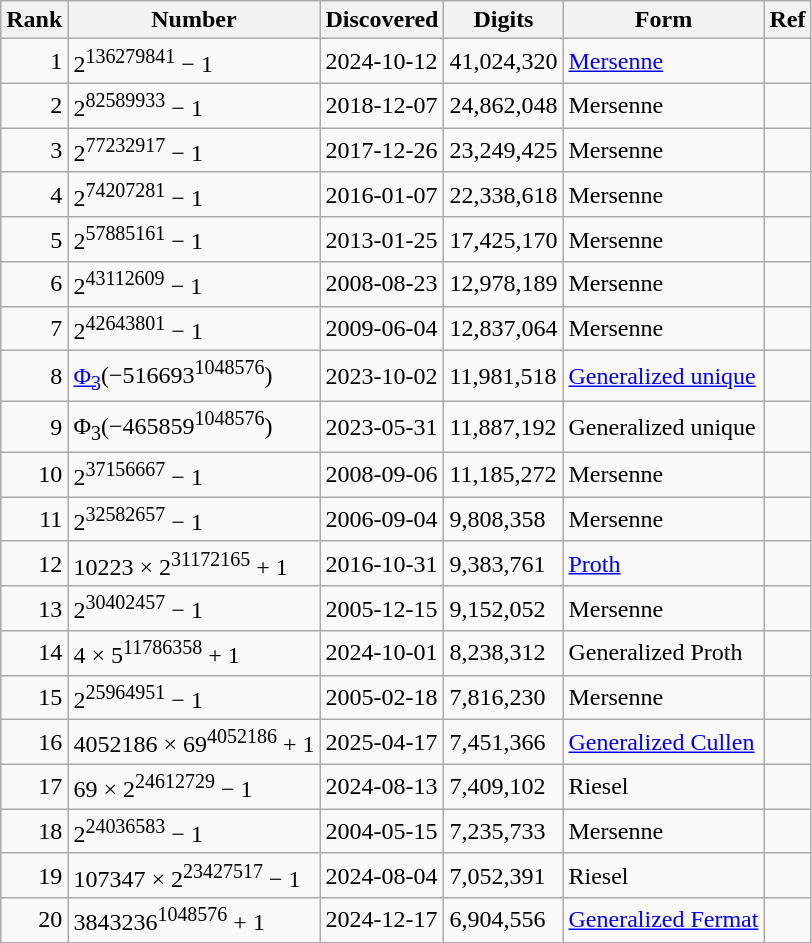<table class="wikitable sortable">
<tr>
<th>Rank</th>
<th>Number</th>
<th>Discovered</th>
<th>Digits</th>
<th>Form</th>
<th>Ref</th>
</tr>
<tr>
<td style="text-align:right;">1</td>
<td>2<sup>136279841</sup> − 1</td>
<td>2024-10-12</td>
<td>41,024,320</td>
<td><a href='#'>Mersenne</a></td>
<td></td>
</tr>
<tr>
<td style="text-align:right;">2</td>
<td>2<sup>82589933</sup> − 1</td>
<td>2018-12-07</td>
<td>24,862,048</td>
<td>Mersenne</td>
<td></td>
</tr>
<tr>
<td style="text-align:right;">3</td>
<td>2<sup>77232917</sup> − 1</td>
<td>2017-12-26</td>
<td>23,249,425</td>
<td>Mersenne</td>
<td></td>
</tr>
<tr>
<td style="text-align:right;">4</td>
<td>2<sup>74207281</sup> − 1</td>
<td>2016-01-07</td>
<td>22,338,618</td>
<td>Mersenne</td>
<td></td>
</tr>
<tr>
<td style="text-align:right;">5</td>
<td>2<sup>57885161</sup> − 1</td>
<td>2013-01-25</td>
<td>17,425,170</td>
<td>Mersenne</td>
<td></td>
</tr>
<tr>
<td style="text-align:right;">6</td>
<td>2<sup>43112609</sup> − 1</td>
<td>2008-08-23</td>
<td>12,978,189</td>
<td>Mersenne</td>
<td></td>
</tr>
<tr>
<td style="text-align:right;">7</td>
<td>2<sup>42643801</sup> − 1</td>
<td>2009-06-04</td>
<td>12,837,064</td>
<td>Mersenne</td>
<td></td>
</tr>
<tr>
<td style="text-align:right;">8</td>
<td><a href='#'>Φ<sub>3</sub></a>(−516693<sup>1048576</sup>)</td>
<td>2023-10-02</td>
<td>11,981,518</td>
<td><a href='#'>Generalized unique</a></td>
<td></td>
</tr>
<tr>
<td style="text-align:right;">9</td>
<td>Φ<sub>3</sub>(−465859<sup>1048576</sup>)</td>
<td>2023-05-31</td>
<td>11,887,192</td>
<td>Generalized unique</td>
<td></td>
</tr>
<tr>
<td style="text-align:right;">10</td>
<td>2<sup>37156667</sup> − 1</td>
<td>2008-09-06</td>
<td>11,185,272</td>
<td>Mersenne</td>
<td></td>
</tr>
<tr>
<td style="text-align:right;">11</td>
<td>2<sup>32582657</sup> − 1</td>
<td>2006-09-04</td>
<td>9,808,358</td>
<td>Mersenne</td>
<td></td>
</tr>
<tr>
<td style="text-align:right;">12</td>
<td>10223 × 2<sup>31172165</sup> + 1</td>
<td>2016-10-31</td>
<td>9,383,761</td>
<td><a href='#'>Proth</a></td>
<td></td>
</tr>
<tr>
<td style="text-align:right;">13</td>
<td>2<sup>30402457</sup> − 1</td>
<td>2005-12-15</td>
<td>9,152,052</td>
<td>Mersenne</td>
<td></td>
</tr>
<tr>
<td style="text-align:right;">14</td>
<td>4 × 5<sup>11786358</sup> + 1</td>
<td>2024-10-01</td>
<td>8,238,312</td>
<td>Generalized Proth</td>
<td></td>
</tr>
<tr>
<td style="text-align:right;">15</td>
<td>2<sup>25964951</sup> − 1</td>
<td>2005-02-18</td>
<td>7,816,230</td>
<td>Mersenne</td>
<td></td>
</tr>
<tr>
<td style="text-align:right;">16</td>
<td>4052186 × 69<sup>4052186</sup> + 1</td>
<td>2025-04-17</td>
<td>7,451,366</td>
<td><a href='#'>Generalized Cullen</a></td>
<td></td>
</tr>
<tr>
<td style="text-align:right;">17</td>
<td>69 × 2<sup>24612729</sup> − 1</td>
<td>2024-08-13</td>
<td>7,409,102</td>
<td>Riesel</td>
<td></td>
</tr>
<tr>
<td style="text-align:right;">18</td>
<td>2<sup>24036583</sup> − 1</td>
<td>2004-05-15</td>
<td>7,235,733</td>
<td>Mersenne</td>
<td></td>
</tr>
<tr>
<td style="text-align:right;">19</td>
<td>107347 × 2<sup>23427517</sup> − 1</td>
<td>2024-08-04</td>
<td>7,052,391</td>
<td>Riesel</td>
<td></td>
</tr>
<tr>
<td style="text-align:right;">20</td>
<td>3843236<sup>1048576</sup> + 1</td>
<td>2024-12-17</td>
<td>6,904,556</td>
<td><a href='#'>Generalized Fermat</a></td>
<td></td>
</tr>
</table>
